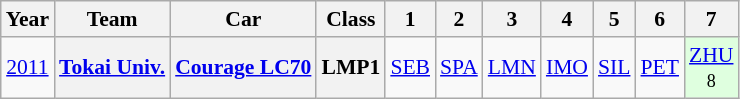<table class="wikitable" style="text-align:center; font-size:90%">
<tr>
<th>Year</th>
<th>Team</th>
<th>Car</th>
<th>Class</th>
<th>1</th>
<th>2</th>
<th>3</th>
<th>4</th>
<th>5</th>
<th>6</th>
<th>7</th>
</tr>
<tr>
<td><a href='#'>2011</a></td>
<th><a href='#'>Tokai Univ.</a></th>
<th><a href='#'>Courage LC70</a></th>
<th>LMP1</th>
<td bgcolor=><a href='#'>SEB</a></td>
<td bgcolor=><a href='#'>SPA</a></td>
<td bgcolor=><a href='#'>LMN</a></td>
<td bgcolor=><a href='#'>IMO</a></td>
<td bgcolor=><a href='#'>SIL</a></td>
<td bgcolor=><a href='#'>PET</a></td>
<td bgcolor='#DFFFDF'><a href='#'>ZHU</a><br><small>8</small></td>
</tr>
</table>
